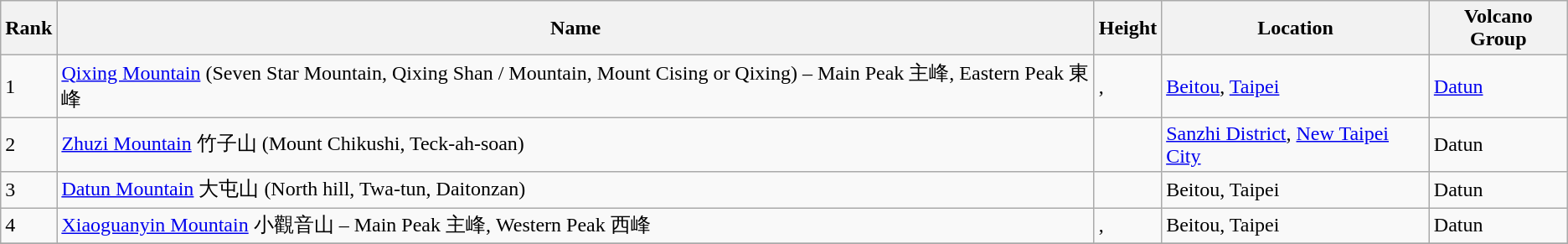<table class="wikitable sortable">
<tr>
<th align=left>Rank</th>
<th align=left>Name</th>
<th align=left>Height</th>
<th align=left>Location</th>
<th align=left>Volcano Group</th>
</tr>
<tr>
<td>1</td>
<td><a href='#'>Qixing Mountain</a> (Seven Star Mountain, Qixing Shan / Mountain, Mount Cising or Qixing) – Main Peak 主峰, Eastern Peak 東峰</td>
<td>, </td>
<td><a href='#'>Beitou</a>, <a href='#'>Taipei</a></td>
<td><a href='#'>Datun</a></td>
</tr>
<tr>
<td>2</td>
<td><a href='#'>Zhuzi Mountain</a> 竹子山 (Mount Chikushi, Teck-ah-soan)</td>
<td></td>
<td><a href='#'>Sanzhi District</a>, <a href='#'>New Taipei City</a></td>
<td>Datun</td>
</tr>
<tr>
<td>3</td>
<td><a href='#'>Datun Mountain</a> 大屯山 (North hill, Twa-tun, Daitonzan)</td>
<td></td>
<td>Beitou, Taipei</td>
<td>Datun</td>
</tr>
<tr>
<td>4</td>
<td><a href='#'>Xiaoguanyin Mountain</a> 小觀音山 – Main Peak 主峰, Western Peak 西峰</td>
<td>, </td>
<td>Beitou, Taipei</td>
<td>Datun</td>
</tr>
<tr>
</tr>
</table>
